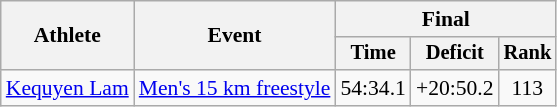<table class="wikitable" style="font-size:90%">
<tr>
<th rowspan="2">Athlete</th>
<th rowspan="2">Event</th>
<th colspan="3">Final</th>
</tr>
<tr style="font-size:95%">
<th>Time</th>
<th>Deficit</th>
<th>Rank</th>
</tr>
<tr align=center>
<td align=left><a href='#'>Kequyen Lam</a></td>
<td align=left><a href='#'>Men's 15 km freestyle</a></td>
<td>54:34.1</td>
<td>+20:50.2</td>
<td>113</td>
</tr>
</table>
